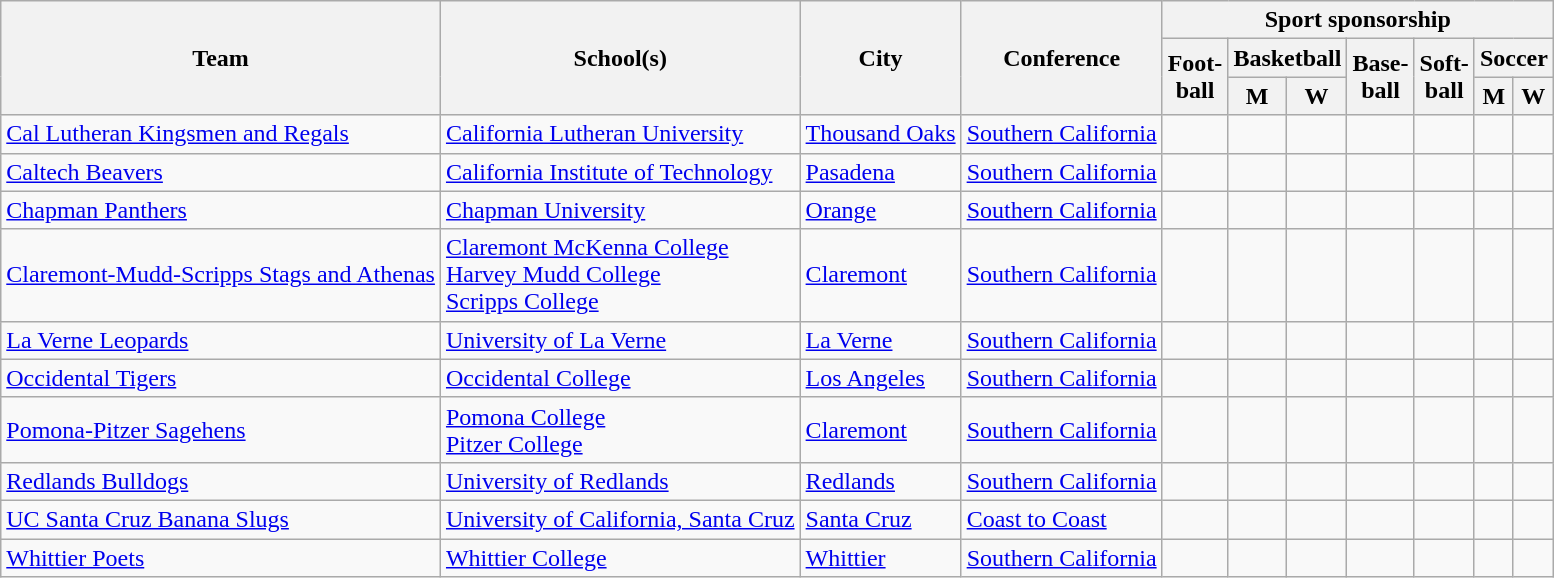<table class="sortable wikitable">
<tr>
<th rowspan=3>Team</th>
<th rowspan=3>School(s)</th>
<th rowspan=3>City</th>
<th rowspan=3>Conference</th>
<th colspan=7>Sport sponsorship</th>
</tr>
<tr>
<th rowspan=2>Foot-<br>ball</th>
<th colspan=2>Basketball</th>
<th rowspan=2>Base-<br>ball</th>
<th rowspan=2>Soft-<br>ball</th>
<th colspan=2>Soccer</th>
</tr>
<tr>
<th>M</th>
<th>W</th>
<th>M</th>
<th>W</th>
</tr>
<tr>
<td><a href='#'>Cal Lutheran Kingsmen and Regals</a></td>
<td><a href='#'>California Lutheran University</a></td>
<td><a href='#'>Thousand Oaks</a></td>
<td><a href='#'>Southern California</a></td>
<td></td>
<td></td>
<td></td>
<td></td>
<td></td>
<td></td>
<td></td>
</tr>
<tr>
<td><a href='#'>Caltech Beavers</a></td>
<td><a href='#'>California Institute of Technology</a></td>
<td><a href='#'>Pasadena</a></td>
<td><a href='#'>Southern California</a></td>
<td></td>
<td></td>
<td></td>
<td></td>
<td></td>
<td></td>
<td></td>
</tr>
<tr>
<td><a href='#'>Chapman Panthers</a></td>
<td><a href='#'>Chapman University</a></td>
<td><a href='#'>Orange</a></td>
<td><a href='#'>Southern California</a></td>
<td></td>
<td></td>
<td></td>
<td></td>
<td></td>
<td></td>
<td></td>
</tr>
<tr>
<td><a href='#'>Claremont-Mudd-Scripps Stags and Athenas</a></td>
<td><a href='#'>Claremont McKenna College</a><br><a href='#'>Harvey Mudd College</a><br><a href='#'>Scripps College</a></td>
<td><a href='#'>Claremont</a></td>
<td><a href='#'>Southern California</a></td>
<td></td>
<td></td>
<td></td>
<td></td>
<td></td>
<td></td>
<td></td>
</tr>
<tr>
<td><a href='#'>La Verne Leopards</a></td>
<td><a href='#'>University of La Verne</a></td>
<td><a href='#'>La Verne</a></td>
<td><a href='#'>Southern California</a></td>
<td></td>
<td></td>
<td></td>
<td></td>
<td></td>
<td></td>
<td></td>
</tr>
<tr>
<td><a href='#'>Occidental Tigers</a></td>
<td><a href='#'>Occidental College</a></td>
<td><a href='#'>Los Angeles</a></td>
<td><a href='#'>Southern California</a></td>
<td></td>
<td></td>
<td></td>
<td></td>
<td></td>
<td></td>
<td></td>
</tr>
<tr>
<td><a href='#'>Pomona-Pitzer Sagehens</a></td>
<td><a href='#'>Pomona College</a><br><a href='#'>Pitzer College</a></td>
<td><a href='#'>Claremont</a></td>
<td><a href='#'>Southern California</a></td>
<td></td>
<td></td>
<td></td>
<td></td>
<td></td>
<td></td>
<td></td>
</tr>
<tr>
<td><a href='#'>Redlands Bulldogs</a></td>
<td><a href='#'>University of Redlands</a></td>
<td><a href='#'>Redlands</a></td>
<td><a href='#'>Southern California</a></td>
<td></td>
<td></td>
<td></td>
<td></td>
<td></td>
<td></td>
<td></td>
</tr>
<tr>
<td><a href='#'>UC Santa Cruz Banana Slugs</a></td>
<td><a href='#'>University of California, Santa Cruz</a></td>
<td><a href='#'>Santa Cruz</a></td>
<td><a href='#'>Coast to Coast</a></td>
<td></td>
<td></td>
<td></td>
<td></td>
<td></td>
<td></td>
<td></td>
</tr>
<tr>
<td><a href='#'>Whittier Poets</a></td>
<td><a href='#'>Whittier College</a></td>
<td><a href='#'>Whittier</a></td>
<td><a href='#'>Southern California</a></td>
<td></td>
<td></td>
<td></td>
<td></td>
<td></td>
<td></td>
<td></td>
</tr>
</table>
